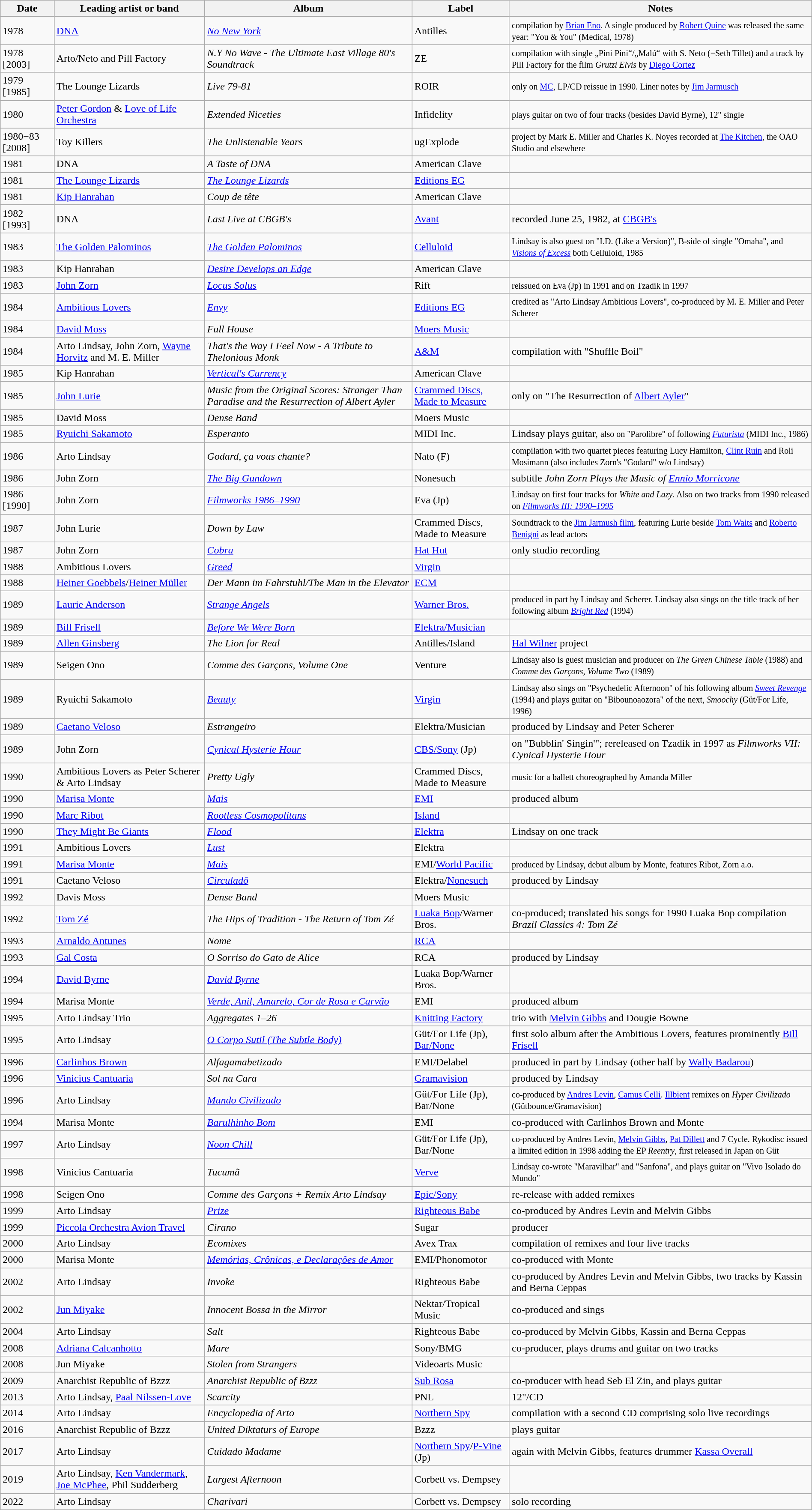<table class="wikitable sortable" style="width:100%">
<tr>
<th>Date</th>
<th>Leading artist or band</th>
<th>Album</th>
<th style="width:12%">Label</th>
<th class="unsortable">Notes</th>
</tr>
<tr>
<td>1978</td>
<td><a href='#'>DNA</a></td>
<td><em><a href='#'>No New York</a></em></td>
<td>Antilles</td>
<td><small>compilation by <a href='#'>Brian Eno</a>. A single produced by <a href='#'>Robert Quine</a>  was released the same year: "You & You" (Medical, 1978)</small></td>
</tr>
<tr>
<td>1978 [2003]</td>
<td>Arto/Neto and Pill Factory</td>
<td><em>N.Y No Wave - The Ultimate East Village 80's Soundtrack</em></td>
<td>ZE</td>
<td><small>compilation with single „Pini Pini“/„Malú“ with S. Neto (=Seth Tillet) and a track by Pill Factory for the film <em>Grutzi Elvis</em> by <a href='#'>Diego Cortez</a></small></td>
</tr>
<tr>
<td>1979 [1985]</td>
<td>The Lounge Lizards</td>
<td><em>Live 79-81</em></td>
<td>ROIR</td>
<td><small>only on <a href='#'>MC</a>, LP/CD reissue in 1990. Liner notes by <a href='#'>Jim Jarmusch</a></small></td>
</tr>
<tr>
<td>1980</td>
<td><a href='#'>Peter Gordon</a> & <a href='#'>Love of Life Orchestra</a></td>
<td><em>Extended Niceties</em></td>
<td>Infidelity</td>
<td><small>plays guitar on two of four tracks (besides David Byrne), 12" single</small></td>
</tr>
<tr>
<td>1980−83 [2008]</td>
<td>Toy Killers</td>
<td><em>The Unlistenable Years</em></td>
<td>ugExplode</td>
<td><small>project by Mark E. Miller and Charles K. Noyes recorded at <a href='#'>The Kitchen</a>, the OAO Studio and elsewhere</small></td>
</tr>
<tr>
<td>1981</td>
<td>DNA</td>
<td><em>A Taste of DNA</em></td>
<td>American Clave</td>
<td></td>
</tr>
<tr>
<td>1981</td>
<td><a href='#'>The Lounge Lizards</a></td>
<td><em><a href='#'>The Lounge Lizards</a></em></td>
<td><a href='#'>Editions EG</a></td>
<td></td>
</tr>
<tr>
<td>1981</td>
<td><a href='#'>Kip Hanrahan</a></td>
<td><em>Coup de tête</em></td>
<td>American Clave</td>
<td></td>
</tr>
<tr>
<td>1982 [1993]</td>
<td>DNA</td>
<td><em>Last Live at CBGB's</em></td>
<td><a href='#'>Avant</a></td>
<td>recorded June 25, 1982, at <a href='#'>CBGB's</a></td>
</tr>
<tr>
<td>1983</td>
<td><a href='#'>The Golden Palominos</a></td>
<td><em><a href='#'>The Golden Palominos</a></em></td>
<td><a href='#'>Celluloid</a></td>
<td><small>Lindsay is also guest on "I.D. (Like a Version)", B-side of single "Omaha", and <em><a href='#'>Visions of Excess</a></em> both Celluloid, 1985</small></td>
</tr>
<tr>
<td>1983</td>
<td>Kip Hanrahan</td>
<td><em><a href='#'>Desire Develops an Edge</a></em></td>
<td>American Clave</td>
<td></td>
</tr>
<tr>
<td>1983</td>
<td><a href='#'>John Zorn</a></td>
<td><em><a href='#'>Locus Solus</a></em></td>
<td>Rift</td>
<td><small>reissued on Eva (Jp) in 1991 and on Tzadik in 1997</small></td>
</tr>
<tr>
<td>1984</td>
<td><a href='#'>Ambitious Lovers</a></td>
<td><em><a href='#'>Envy</a></em></td>
<td><a href='#'>Editions EG</a></td>
<td><small>credited as "Arto Lindsay Ambitious Lovers", co-produced by M. E. Miller and Peter Scherer</small></td>
</tr>
<tr>
<td>1984</td>
<td><a href='#'>David Moss</a></td>
<td><em>Full House</em></td>
<td><a href='#'>Moers Music</a></td>
<td></td>
</tr>
<tr>
<td>1984</td>
<td>Arto Lindsay, John Zorn, <a href='#'>Wayne Horvitz</a> and M. E. Miller</td>
<td><em>That's the Way I Feel Now - A Tribute to Thelonious Monk</em></td>
<td><a href='#'>A&M</a></td>
<td>compilation with "Shuffle Boil"</td>
</tr>
<tr>
<td>1985</td>
<td>Kip Hanrahan</td>
<td><em><a href='#'>Vertical's Currency</a></em></td>
<td>American Clave</td>
<td></td>
</tr>
<tr>
<td>1985</td>
<td><a href='#'>John Lurie</a></td>
<td><em>Music from the Original Scores: Stranger Than Paradise and the Resurrection of Albert Ayler</em></td>
<td><a href='#'>Crammed Discs, Made to Measure</a></td>
<td>only on "The Resurrection of <a href='#'>Albert Ayler</a>"</td>
</tr>
<tr>
<td>1985</td>
<td>David Moss</td>
<td><em>Dense Band</em></td>
<td>Moers Music</td>
<td></td>
</tr>
<tr>
<td>1985</td>
<td><a href='#'>Ryuichi Sakamoto</a></td>
<td><em>Esperanto</em></td>
<td>MIDI Inc.</td>
<td>Lindsay plays guitar, <small>also on "Parolibre" of following <em><a href='#'>Futurista</a></em> (MIDI Inc., 1986)</small></td>
</tr>
<tr>
<td>1986</td>
<td>Arto Lindsay</td>
<td><em>Godard, ça vous chante?</em></td>
<td>Nato (F)</td>
<td><small>compilation with two quartet pieces featuring Lucy Hamilton, <a href='#'>Clint Ruin</a> and Roli Mosimann (also includes Zorn's "Godard" w/o Lindsay)</small></td>
</tr>
<tr>
<td>1986</td>
<td>John Zorn</td>
<td><em><a href='#'>The Big Gundown</a></em></td>
<td>Nonesuch</td>
<td>subtitle <em>John Zorn Plays the Music of <a href='#'>Ennio Morricone</a></em></td>
</tr>
<tr>
<td>1986 [1990]</td>
<td>John Zorn</td>
<td><em><a href='#'>Filmworks 1986–1990</a></em></td>
<td>Eva (Jp)</td>
<td><small>Lindsay on first four tracks for <em>White and Lazy</em>. Also on two tracks from 1990 released on <em><a href='#'>Filmworks III: 1990–1995</a></em></small></td>
</tr>
<tr>
<td>1987</td>
<td>John Lurie</td>
<td><em>Down by Law</em></td>
<td>Crammed Discs, Made to Measure</td>
<td><small>Soundtrack to the <a href='#'>Jim Jarmush film</a>, featuring Lurie beside <a href='#'>Tom Waits</a> and <a href='#'>Roberto Benigni</a> as lead actors</small></td>
</tr>
<tr>
<td>1987</td>
<td>John Zorn</td>
<td><em><a href='#'>Cobra</a></em></td>
<td><a href='#'>Hat Hut</a></td>
<td>only studio recording</td>
</tr>
<tr>
<td>1988</td>
<td>Ambitious Lovers</td>
<td><em><a href='#'>Greed</a></em></td>
<td><a href='#'>Virgin</a></td>
<td></td>
</tr>
<tr>
<td>1988</td>
<td><a href='#'>Heiner Goebbels</a>/<a href='#'>Heiner Müller</a></td>
<td><em>Der Mann im Fahrstuhl/The Man in the Elevator</em></td>
<td><a href='#'>ECM</a></td>
<td></td>
</tr>
<tr>
<td>1989</td>
<td><a href='#'>Laurie Anderson</a></td>
<td><em><a href='#'>Strange Angels</a></em></td>
<td><a href='#'>Warner Bros.</a></td>
<td><small>produced in part by Lindsay and Scherer. Lindsay also sings on the title track of her following album <em><a href='#'>Bright Red</a></em> (1994)</small></td>
</tr>
<tr>
<td>1989</td>
<td><a href='#'>Bill Frisell</a></td>
<td><em><a href='#'>Before We Were Born</a></em></td>
<td><a href='#'>Elektra/Musician</a></td>
<td></td>
</tr>
<tr>
<td>1989</td>
<td><a href='#'>Allen Ginsberg</a></td>
<td><em>The Lion for Real</em></td>
<td>Antilles/Island</td>
<td><a href='#'>Hal Wilner</a> project</td>
</tr>
<tr>
<td>1989</td>
<td>Seigen Ono</td>
<td><em>Comme des Garçons, Volume One</em></td>
<td>Venture</td>
<td><small>Lindsay also is guest musician and producer on <em>The Green Chinese Table</em> (1988) and <em>Comme des Garçons, Volume Two</em> (1989)</small></td>
</tr>
<tr>
<td>1989</td>
<td>Ryuichi Sakamoto</td>
<td><em><a href='#'>Beauty</a></em></td>
<td><a href='#'>Virgin</a></td>
<td><small>Lindsay also sings on "Psychedelic Afternoon" of his following album <em><a href='#'>Sweet Revenge</a></em> (1994) and plays guitar on "Bibounoaozora" of the next, <em>Smoochy</em> (Güt/For Life, 1996)</small></td>
</tr>
<tr>
<td>1989</td>
<td><a href='#'>Caetano Veloso</a></td>
<td><em>Estrangeiro</em></td>
<td>Elektra/Musician</td>
<td>produced by Lindsay and Peter Scherer</td>
</tr>
<tr>
<td>1989</td>
<td>John Zorn</td>
<td><em><a href='#'>Cynical Hysterie Hour</a></em></td>
<td><a href='#'>CBS/Sony</a> (Jp)</td>
<td>on "Bubblin' Singin'"; rereleased on Tzadik in 1997 as <em>Filmworks VII: Cynical Hysterie Hour</em></td>
</tr>
<tr>
<td>1990</td>
<td>Ambitious Lovers as Peter Scherer & Arto Lindsay</td>
<td><em>Pretty Ugly</em></td>
<td>Crammed Discs, Made to Measure</td>
<td><small>music for a ballett choreographed by Amanda Miller</small></td>
</tr>
<tr>
<td>1990</td>
<td><a href='#'>Marisa Monte</a></td>
<td><em><a href='#'>Mais</a></em></td>
<td><a href='#'>EMI</a></td>
<td>produced album</td>
</tr>
<tr>
<td>1990</td>
<td><a href='#'>Marc Ribot</a></td>
<td><em><a href='#'>Rootless Cosmopolitans</a></em></td>
<td><a href='#'>Island</a></td>
<td></td>
</tr>
<tr>
<td>1990</td>
<td><a href='#'>They Might Be Giants</a></td>
<td><em><a href='#'>Flood</a></em></td>
<td><a href='#'>Elektra</a></td>
<td>Lindsay on one track</td>
</tr>
<tr>
<td>1991</td>
<td>Ambitious Lovers</td>
<td><em><a href='#'>Lust</a></em></td>
<td>Elektra</td>
<td></td>
</tr>
<tr>
<td>1991</td>
<td><a href='#'>Marisa Monte</a></td>
<td><em><a href='#'>Mais</a></em></td>
<td>EMI/<a href='#'>World Pacific</a></td>
<td><small>produced by Lindsay, debut album by Monte, features Ribot, Zorn a.o.</small></td>
</tr>
<tr>
<td>1991</td>
<td>Caetano Veloso</td>
<td><em><a href='#'>Circuladô</a></em></td>
<td>Elektra/<a href='#'>Nonesuch</a></td>
<td>produced by Lindsay</td>
</tr>
<tr>
<td>1992</td>
<td>Davis Moss</td>
<td><em>Dense Band</em></td>
<td>Moers Music</td>
<td></td>
</tr>
<tr>
<td>1992</td>
<td><a href='#'>Tom Zé</a></td>
<td><em>The Hips of Tradition - The Return of Tom Zé</em></td>
<td><a href='#'>Luaka Bop</a>/Warner Bros.</td>
<td>co-produced; translated his songs for 1990 Luaka Bop compilation <em>Brazil Classics 4: Tom Zé</em></td>
</tr>
<tr>
<td>1993</td>
<td><a href='#'>Arnaldo Antunes</a></td>
<td><em>Nome</em></td>
<td><a href='#'>RCA</a></td>
<td></td>
</tr>
<tr>
<td>1993</td>
<td><a href='#'>Gal Costa</a></td>
<td><em>O Sorriso do Gato de Alice</em></td>
<td>RCA</td>
<td>produced by Lindsay</td>
</tr>
<tr>
<td>1994</td>
<td><a href='#'>David Byrne</a></td>
<td><em><a href='#'>David Byrne</a></em></td>
<td>Luaka Bop/Warner Bros.</td>
<td></td>
</tr>
<tr>
<td>1994</td>
<td>Marisa Monte</td>
<td><em><a href='#'>Verde, Anil, Amarelo, Cor de Rosa e Carvão</a></em></td>
<td>EMI</td>
<td>produced album</td>
</tr>
<tr>
<td>1995</td>
<td>Arto Lindsay Trio</td>
<td><em>Aggregates 1–26</em></td>
<td><a href='#'>Knitting Factory</a></td>
<td>trio with <a href='#'>Melvin Gibbs</a> and Dougie Bowne</td>
</tr>
<tr>
<td>1995</td>
<td>Arto Lindsay</td>
<td><em><a href='#'>O Corpo Sutil (The Subtle Body)</a></em></td>
<td>Güt/For Life (Jp), <a href='#'>Bar/None</a></td>
<td>first solo album after the Ambitious Lovers, features prominently <a href='#'>Bill Frisell</a></td>
</tr>
<tr>
<td>1996</td>
<td><a href='#'>Carlinhos Brown</a></td>
<td><em>Alfagamabetizado</em></td>
<td>EMI/Delabel</td>
<td>produced in part by Lindsay (other half by <a href='#'>Wally Badarou</a>)</td>
</tr>
<tr>
<td>1996</td>
<td><a href='#'>Vinicius Cantuaria</a></td>
<td><em>Sol na Cara</em></td>
<td><a href='#'>Gramavision</a></td>
<td>produced by Lindsay</td>
</tr>
<tr>
<td>1996</td>
<td>Arto Lindsay</td>
<td><em><a href='#'>Mundo Civilizado</a></em></td>
<td>Güt/For Life (Jp), Bar/None</td>
<td><small>co-produced by <a href='#'>Andres Levin</a>, <a href='#'>Camus Celli</a>. <a href='#'>Illbient</a> remixes on <em>Hyper Civilizado</em> (Gütbounce/Gramavision)</small></td>
</tr>
<tr>
<td>1994</td>
<td>Marisa Monte</td>
<td><em><a href='#'>Barulhinho Bom</a></em></td>
<td>EMI</td>
<td>co-produced with Carlinhos Brown and Monte</td>
</tr>
<tr>
<td>1997</td>
<td>Arto Lindsay</td>
<td><em><a href='#'>Noon Chill</a></em></td>
<td>Güt/For Life (Jp), Bar/None</td>
<td><small>co-produced by Andres Levin, <a href='#'>Melvin Gibbs</a>, <a href='#'>Pat Dillett</a> and 7 Cycle. Rykodisc issued a limited edition in 1998 adding the EP <em>Reentry</em>, first released in Japan on Güt</small></td>
</tr>
<tr>
<td>1998</td>
<td>Vinicius Cantuaria</td>
<td><em>Tucumã</em></td>
<td><a href='#'>Verve</a></td>
<td><small>Lindsay co-wrote "Maravilhar" and "Sanfona", and plays guitar on "Vivo Isolado do Mundo"</small></td>
</tr>
<tr>
<td>1998</td>
<td>Seigen Ono</td>
<td><em>Comme des Garçons + Remix Arto Lindsay</em></td>
<td><a href='#'>Epic/Sony</a></td>
<td>re-release with added remixes</td>
</tr>
<tr>
<td>1999</td>
<td>Arto Lindsay</td>
<td><em><a href='#'>Prize</a></em></td>
<td><a href='#'>Righteous Babe</a></td>
<td>co-produced by Andres Levin and Melvin Gibbs</td>
</tr>
<tr>
<td>1999</td>
<td><a href='#'>Piccola Orchestra Avion Travel</a></td>
<td><em>Cirano</em></td>
<td>Sugar</td>
<td>producer</td>
</tr>
<tr>
<td>2000</td>
<td>Arto Lindsay</td>
<td><em>Ecomixes</em></td>
<td>Avex Trax</td>
<td>compilation of remixes and four live tracks</td>
</tr>
<tr>
<td>2000</td>
<td>Marisa Monte</td>
<td><em><a href='#'>Memórias, Crônicas, e Declarações de Amor</a></em></td>
<td>EMI/Phonomotor</td>
<td>co-produced with Monte</td>
</tr>
<tr>
<td>2002</td>
<td>Arto Lindsay</td>
<td><em>Invoke</em></td>
<td>Righteous Babe</td>
<td>co-produced by Andres Levin and Melvin Gibbs, two tracks by Kassin and Berna Ceppas</td>
</tr>
<tr>
<td>2002</td>
<td><a href='#'>Jun Miyake</a></td>
<td><em>Innocent Bossa in the Mirror</em></td>
<td>Nektar/Tropical Music</td>
<td>co-produced and sings</td>
</tr>
<tr>
<td>2004</td>
<td>Arto Lindsay</td>
<td><em>Salt</em></td>
<td>Righteous Babe</td>
<td>co-produced by Melvin Gibbs, Kassin and Berna Ceppas</td>
</tr>
<tr>
<td>2008</td>
<td><a href='#'>Adriana Calcanhotto</a></td>
<td><em>Mare</em></td>
<td>Sony/BMG</td>
<td>co-producer, plays drums and guitar on two tracks</td>
</tr>
<tr>
<td>2008</td>
<td>Jun Miyake</td>
<td><em>Stolen from Strangers</em></td>
<td>Videoarts Music</td>
<td></td>
</tr>
<tr>
<td>2009</td>
<td>Anarchist Republic of Bzzz</td>
<td><em>Anarchist Republic of Bzzz</em></td>
<td><a href='#'>Sub Rosa</a></td>
<td>co-producer with head Seb El Zin, and plays guitar</td>
</tr>
<tr>
<td>2013</td>
<td>Arto Lindsay, <a href='#'>Paal Nilssen-Love</a></td>
<td><em>Scarcity</em></td>
<td>PNL</td>
<td>12"/CD</td>
</tr>
<tr>
<td>2014</td>
<td>Arto Lindsay</td>
<td><em>Encyclopedia of Arto</em></td>
<td><a href='#'>Northern Spy</a></td>
<td>compilation with a second CD comprising solo live recordings</td>
</tr>
<tr>
<td>2016</td>
<td>Anarchist Republic of Bzzz</td>
<td><em>United Diktaturs of Europe</em></td>
<td>Bzzz</td>
<td>plays guitar</td>
</tr>
<tr>
<td>2017</td>
<td>Arto Lindsay</td>
<td><em>Cuidado Madame</em></td>
<td><a href='#'>Northern Spy</a>/<a href='#'>P-Vine</a> (Jp)</td>
<td>again with Melvin Gibbs, features drummer <a href='#'>Kassa Overall</a></td>
</tr>
<tr>
<td>2019</td>
<td>Arto Lindsay, <a href='#'>Ken Vandermark</a>, <a href='#'>Joe McPhee</a>, Phil Sudderberg</td>
<td><em>Largest Afternoon</em></td>
<td>Corbett vs. Dempsey</td>
<td></td>
</tr>
<tr>
<td>2022</td>
<td>Arto Lindsay</td>
<td><em>Charivari</em></td>
<td>Corbett vs. Dempsey</td>
<td>solo recording</td>
</tr>
</table>
